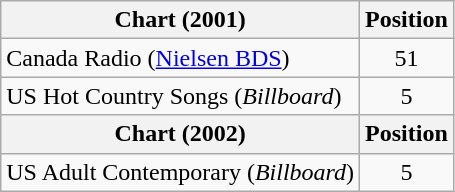<table class="wikitable plainrwoheaders">
<tr>
<th scope="col">Chart (2001)</th>
<th scope="col">Position</th>
</tr>
<tr>
<td>Canada Radio (<a href='#'>Nielsen BDS</a>)</td>
<td align="center">51</td>
</tr>
<tr>
<td>US Hot Country Songs (<em>Billboard</em>)</td>
<td align="center">5</td>
</tr>
<tr>
<th scope="col">Chart (2002)</th>
<th scope="col">Position</th>
</tr>
<tr>
<td>US Adult Contemporary (<em>Billboard</em>)</td>
<td align="center">5</td>
</tr>
</table>
